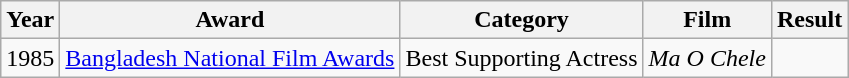<table class="wikitable">
<tr>
<th scope="col">Year</th>
<th scope="col">Award</th>
<th scope="col">Category</th>
<th scope="col">Film</th>
<th scope="col">Result</th>
</tr>
<tr>
<td>1985</td>
<td><a href='#'>Bangladesh National Film Awards</a></td>
<td>Best Supporting Actress</td>
<td><em>Ma O Chele</em></td>
<td></td>
</tr>
</table>
